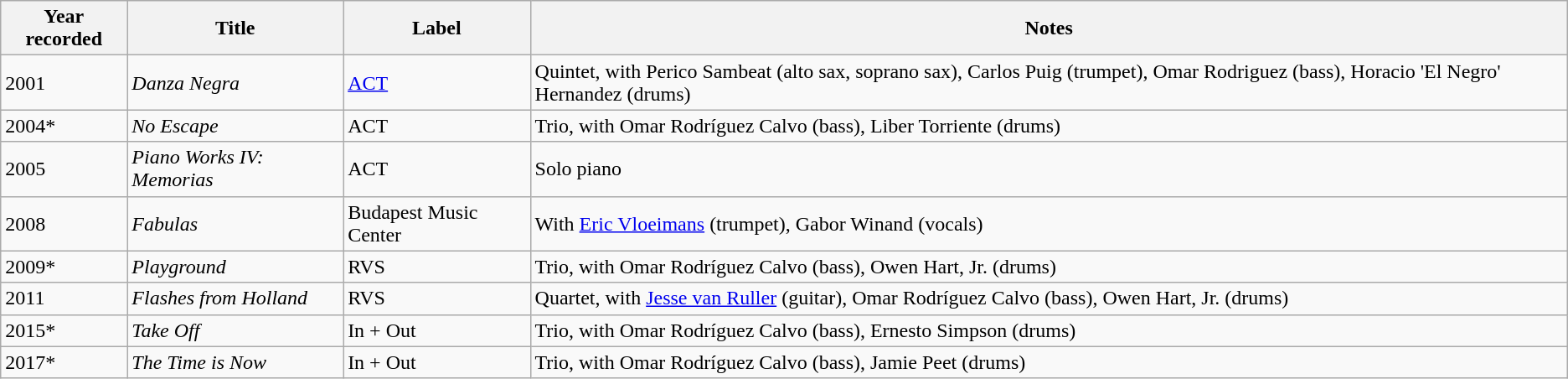<table class="wikitable sortable">
<tr>
<th>Year recorded</th>
<th>Title</th>
<th>Label</th>
<th>Notes</th>
</tr>
<tr>
<td>2001</td>
<td><em>Danza Negra</em></td>
<td><a href='#'>ACT</a></td>
<td>Quintet, with Perico Sambeat (alto sax, soprano sax), Carlos Puig (trumpet), Omar Rodriguez (bass), Horacio 'El Negro' Hernandez (drums)</td>
</tr>
<tr>
<td>2004*</td>
<td><em>No Escape</em></td>
<td>ACT</td>
<td>Trio, with Omar Rodríguez Calvo (bass), Liber Torriente (drums)</td>
</tr>
<tr>
<td>2005</td>
<td><em>Piano Works IV: Memorias</em></td>
<td>ACT</td>
<td>Solo piano</td>
</tr>
<tr>
<td>2008</td>
<td><em>Fabulas</em></td>
<td>Budapest Music Center</td>
<td>With <a href='#'>Eric Vloeimans</a> (trumpet), Gabor Winand (vocals)</td>
</tr>
<tr>
<td>2009*</td>
<td><em>Playground</em></td>
<td>RVS</td>
<td>Trio, with Omar Rodríguez Calvo (bass), Owen Hart, Jr. (drums)</td>
</tr>
<tr>
<td>2011</td>
<td><em>Flashes from Holland</em></td>
<td>RVS</td>
<td>Quartet, with <a href='#'>Jesse van Ruller</a> (guitar), Omar Rodríguez Calvo (bass), Owen Hart, Jr. (drums)</td>
</tr>
<tr>
<td>2015*</td>
<td><em>Take Off</em></td>
<td>In + Out</td>
<td>Trio, with Omar Rodríguez Calvo (bass), Ernesto Simpson (drums)</td>
</tr>
<tr>
<td>2017*</td>
<td><em>The Time is Now</em></td>
<td>In + Out</td>
<td>Trio, with Omar Rodríguez Calvo (bass), Jamie Peet (drums)</td>
</tr>
</table>
